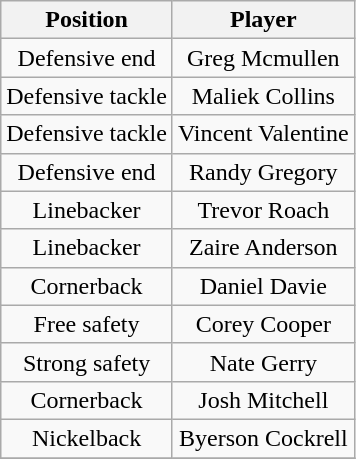<table class="wikitable" style="text-align: center;">
<tr>
<th>Position</th>
<th>Player</th>
</tr>
<tr>
<td>Defensive end</td>
<td>Greg Mcmullen</td>
</tr>
<tr>
<td>Defensive tackle</td>
<td>Maliek Collins</td>
</tr>
<tr>
<td>Defensive tackle</td>
<td>Vincent Valentine</td>
</tr>
<tr>
<td>Defensive end</td>
<td>Randy Gregory</td>
</tr>
<tr>
<td>Linebacker</td>
<td>Trevor Roach</td>
</tr>
<tr>
<td>Linebacker</td>
<td>Zaire Anderson</td>
</tr>
<tr>
<td>Cornerback</td>
<td>Daniel Davie</td>
</tr>
<tr>
<td>Free safety</td>
<td>Corey Cooper</td>
</tr>
<tr>
<td>Strong safety</td>
<td>Nate Gerry</td>
</tr>
<tr>
<td>Cornerback</td>
<td>Josh Mitchell</td>
</tr>
<tr>
<td>Nickelback</td>
<td>Byerson Cockrell</td>
</tr>
<tr>
</tr>
</table>
